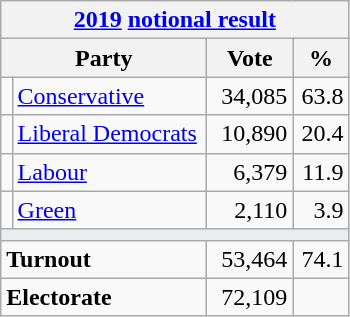<table class="wikitable">
<tr>
<th colspan="4"><a href='#'>2019</a> <a href='#'>notional result</a></th>
</tr>
<tr>
<th bgcolor="#DDDDFF" width="130px" colspan="2">Party</th>
<th bgcolor="#DDDDFF" width="50px">Vote</th>
<th bgcolor="#DDDDFF" width="30px">%</th>
</tr>
<tr>
<td></td>
<td><a href='#'>Conservative</a></td>
<td align=right>34,085</td>
<td align=right>63.8</td>
</tr>
<tr>
<td></td>
<td><a href='#'>Liberal Democrats</a></td>
<td align=right>10,890</td>
<td align=right>20.4</td>
</tr>
<tr>
<td></td>
<td><a href='#'>Labour</a></td>
<td align=right>6,379</td>
<td align=right>11.9</td>
</tr>
<tr>
<td></td>
<td><a href='#'>Green</a></td>
<td align=right>2,110</td>
<td align=right>3.9</td>
</tr>
<tr>
<td colspan="4" bgcolor="#EAECF0"></td>
</tr>
<tr>
<td colspan="2"><strong>Turnout</strong></td>
<td align=right>53,464</td>
<td align=right>74.1</td>
</tr>
<tr>
<td colspan="2"><strong>Electorate</strong></td>
<td align=right>72,109</td>
</tr>
</table>
